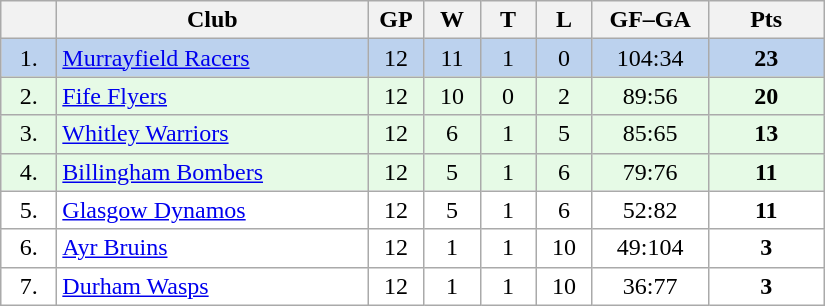<table class="wikitable">
<tr>
<th width="30"></th>
<th width="200">Club</th>
<th width="30">GP</th>
<th width="30">W</th>
<th width="30">T</th>
<th width="30">L</th>
<th width="70">GF–GA</th>
<th width="70">Pts</th>
</tr>
<tr bgcolor="#BCD2EE" align="center">
<td>1.</td>
<td align="left"><a href='#'>Murrayfield Racers</a></td>
<td>12</td>
<td>11</td>
<td>1</td>
<td>0</td>
<td>104:34</td>
<td><strong>23</strong></td>
</tr>
<tr bgcolor="#e6fae6" align="center">
<td>2.</td>
<td align="left"><a href='#'>Fife Flyers</a></td>
<td>12</td>
<td>10</td>
<td>0</td>
<td>2</td>
<td>89:56</td>
<td><strong>20</strong></td>
</tr>
<tr bgcolor="#e6fae6" align="center">
<td>3.</td>
<td align="left"><a href='#'>Whitley Warriors</a></td>
<td>12</td>
<td>6</td>
<td>1</td>
<td>5</td>
<td>85:65</td>
<td><strong>13</strong></td>
</tr>
<tr bgcolor="#e6fae6" align="center">
<td>4.</td>
<td align="left"><a href='#'>Billingham Bombers</a></td>
<td>12</td>
<td>5</td>
<td>1</td>
<td>6</td>
<td>79:76</td>
<td><strong>11</strong></td>
</tr>
<tr bgcolor="#FFFFFF" align="center">
<td>5.</td>
<td align="left"><a href='#'>Glasgow Dynamos</a></td>
<td>12</td>
<td>5</td>
<td>1</td>
<td>6</td>
<td>52:82</td>
<td><strong>11</strong></td>
</tr>
<tr bgcolor="#FFFFFF" align="center">
<td>6.</td>
<td align="left"><a href='#'>Ayr Bruins</a></td>
<td>12</td>
<td>1</td>
<td>1</td>
<td>10</td>
<td>49:104</td>
<td><strong>3</strong></td>
</tr>
<tr bgcolor="#FFFFFF" align="center">
<td>7.</td>
<td align="left"><a href='#'>Durham Wasps</a></td>
<td>12</td>
<td>1</td>
<td>1</td>
<td>10</td>
<td>36:77</td>
<td><strong>3</strong></td>
</tr>
</table>
